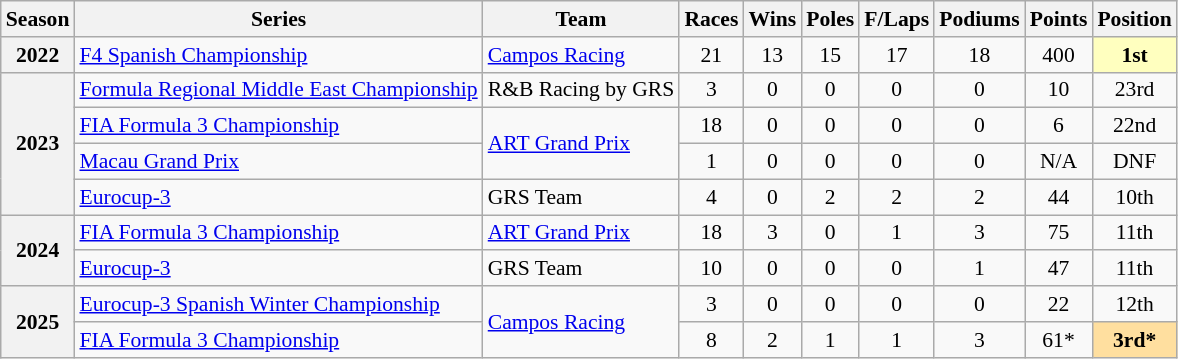<table class="wikitable" style="font-size: 90%; text-align:center;">
<tr>
<th>Season</th>
<th>Series</th>
<th>Team</th>
<th>Races</th>
<th>Wins</th>
<th>Poles</th>
<th>F/Laps</th>
<th>Podiums</th>
<th>Points</th>
<th>Position</th>
</tr>
<tr>
<th>2022</th>
<td style="text-align:left;"><a href='#'>F4 Spanish Championship</a></td>
<td style="text-align:left;"><a href='#'>Campos Racing</a></td>
<td>21</td>
<td>13</td>
<td>15</td>
<td>17</td>
<td>18</td>
<td>400</td>
<td style="background:#FFFFBF;"><strong>1st</strong></td>
</tr>
<tr>
<th rowspan="4">2023</th>
<td style="text-align:left;"><a href='#'>Formula Regional Middle East Championship</a></td>
<td style="text-align:left;">R&B Racing by GRS</td>
<td>3</td>
<td>0</td>
<td>0</td>
<td>0</td>
<td>0</td>
<td>10</td>
<td>23rd</td>
</tr>
<tr>
<td style="text-align:left;"><a href='#'>FIA Formula 3 Championship</a></td>
<td rowspan="2" style="text-align:left;"><a href='#'>ART Grand Prix</a></td>
<td>18</td>
<td>0</td>
<td>0</td>
<td>0</td>
<td>0</td>
<td>6</td>
<td>22nd</td>
</tr>
<tr>
<td style="text-align:left;"><a href='#'>Macau Grand Prix</a></td>
<td>1</td>
<td>0</td>
<td>0</td>
<td>0</td>
<td>0</td>
<td>N/A</td>
<td>DNF</td>
</tr>
<tr>
<td style="text-align:left;"><a href='#'>Eurocup-3</a></td>
<td style="text-align:left;">GRS Team</td>
<td>4</td>
<td>0</td>
<td>2</td>
<td>2</td>
<td>2</td>
<td>44</td>
<td>10th</td>
</tr>
<tr>
<th rowspan="2">2024</th>
<td style="text-align:left;"><a href='#'>FIA Formula 3 Championship</a></td>
<td style="text-align:left;"><a href='#'>ART Grand Prix</a></td>
<td>18</td>
<td>3</td>
<td>0</td>
<td>1</td>
<td>3</td>
<td>75</td>
<td>11th</td>
</tr>
<tr>
<td style="text-align:left;"><a href='#'>Eurocup-3</a></td>
<td style="text-align:left;">GRS Team</td>
<td>10</td>
<td>0</td>
<td>0</td>
<td>0</td>
<td>1</td>
<td>47</td>
<td>11th</td>
</tr>
<tr>
<th rowspan="2">2025</th>
<td style="text-align:left;"><a href='#'>Eurocup-3 Spanish Winter Championship</a></td>
<td rowspan="2" style="text-align:left;"><a href='#'>Campos Racing</a></td>
<td>3</td>
<td>0</td>
<td>0</td>
<td>0</td>
<td>0</td>
<td>22</td>
<td>12th</td>
</tr>
<tr>
<td style="text-align:left;"><a href='#'>FIA Formula 3 Championship</a></td>
<td>8</td>
<td>2</td>
<td>1</td>
<td>1</td>
<td>3</td>
<td>61*</td>
<td style="background:#FFDF9F;"><strong>3rd*</strong></td>
</tr>
</table>
